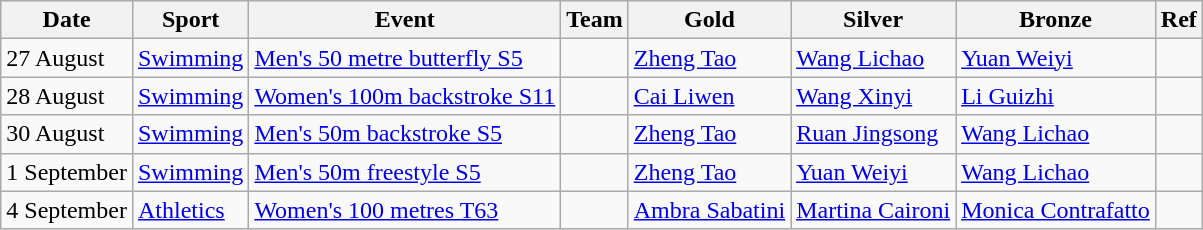<table class="wikitable sortable">
<tr>
<th>Date</th>
<th>Sport</th>
<th>Event</th>
<th>Team</th>
<th>Gold</th>
<th>Silver</th>
<th>Bronze</th>
<th>Ref</th>
</tr>
<tr>
<td>27 August</td>
<td><a href='#'>Swimming</a></td>
<td><a href='#'>Men's 50 metre butterfly S5</a></td>
<td></td>
<td><a href='#'>Zheng Tao</a></td>
<td><a href='#'>Wang Lichao</a></td>
<td><a href='#'>Yuan Weiyi</a></td>
<td></td>
</tr>
<tr>
<td>28 August</td>
<td><a href='#'>Swimming</a></td>
<td><a href='#'>Women's 100m backstroke S11</a></td>
<td></td>
<td><a href='#'>Cai Liwen</a></td>
<td><a href='#'>Wang Xinyi</a></td>
<td><a href='#'>Li Guizhi</a></td>
<td></td>
</tr>
<tr>
<td>30 August</td>
<td><a href='#'>Swimming</a></td>
<td><a href='#'>Men's 50m backstroke S5</a></td>
<td></td>
<td><a href='#'>Zheng Tao</a></td>
<td><a href='#'>Ruan Jingsong</a></td>
<td><a href='#'>Wang Lichao</a></td>
<td></td>
</tr>
<tr>
<td>1 September</td>
<td><a href='#'>Swimming</a></td>
<td><a href='#'>Men's 50m freestyle S5</a></td>
<td></td>
<td><a href='#'>Zheng Tao</a></td>
<td><a href='#'>Yuan Weiyi</a></td>
<td><a href='#'>Wang Lichao</a></td>
<td></td>
</tr>
<tr>
<td>4 September</td>
<td><a href='#'>Athletics</a></td>
<td><a href='#'>Women's 100 metres T63</a></td>
<td></td>
<td><a href='#'>Ambra Sabatini</a></td>
<td><a href='#'>Martina Caironi</a></td>
<td><a href='#'>Monica Contrafatto</a></td>
<td></td>
</tr>
</table>
